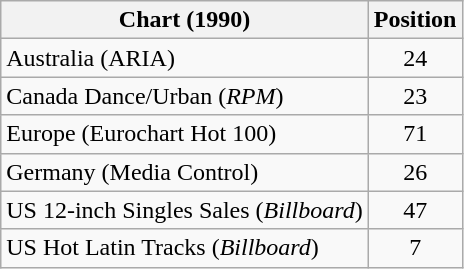<table class="wikitable sortable">
<tr>
<th>Chart (1990)</th>
<th>Position</th>
</tr>
<tr>
<td>Australia (ARIA)</td>
<td style="text-align:center;">24</td>
</tr>
<tr>
<td>Canada Dance/Urban (<em>RPM</em>)</td>
<td style="text-align:center;">23</td>
</tr>
<tr>
<td>Europe (Eurochart Hot 100)</td>
<td style="text-align:center;">71</td>
</tr>
<tr>
<td>Germany (Media Control)</td>
<td style="text-align:center;">26</td>
</tr>
<tr>
<td>US 12-inch Singles Sales (<em>Billboard</em>)</td>
<td style="text-align:center;">47</td>
</tr>
<tr>
<td>US Hot Latin Tracks (<em>Billboard</em>)</td>
<td style="text-align:center;">7</td>
</tr>
</table>
